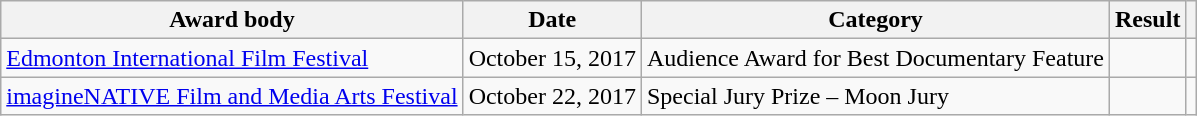<table class="wikitable">
<tr>
<th>Award body</th>
<th>Date</th>
<th>Category</th>
<th>Result</th>
<th></th>
</tr>
<tr>
<td><a href='#'>Edmonton International Film Festival</a></td>
<td>October 15, 2017</td>
<td>Audience Award for Best Documentary Feature</td>
<td></td>
<td></td>
</tr>
<tr>
<td><a href='#'>imagineNATIVE Film and Media Arts Festival</a></td>
<td>October 22, 2017</td>
<td>Special Jury Prize – Moon Jury</td>
<td></td>
<td></td>
</tr>
</table>
